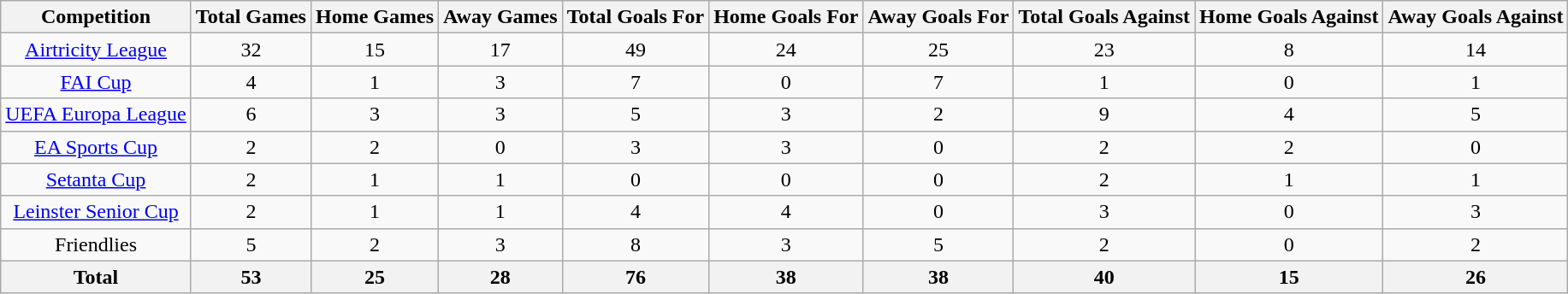<table class="wikitable" style="text-align:center">
<tr>
<th rowspan="1">Competition</th>
<th colspan="1">Total Games</th>
<th colspan="1">Home Games</th>
<th colspan="1">Away Games</th>
<th colspan="1">Total Goals For</th>
<th colspan="1">Home Goals For</th>
<th colspan="1">Away Goals For</th>
<th colspan="1">Total Goals Against</th>
<th colspan="1">Home Goals Against</th>
<th colspan="1">Away Goals Against</th>
</tr>
<tr>
<td rowspan="1" valign=centre><a href='#'>Airtricity League</a></td>
<td>32</td>
<td>15</td>
<td>17</td>
<td>49</td>
<td>24</td>
<td>25</td>
<td>23</td>
<td>8</td>
<td>14</td>
</tr>
<tr>
<td rowspan="1" valign=centre><a href='#'>FAI Cup</a></td>
<td>4</td>
<td>1</td>
<td>3</td>
<td>7</td>
<td>0</td>
<td>7</td>
<td>1</td>
<td>0</td>
<td>1</td>
</tr>
<tr>
<td rowspan="1" valign=centre><a href='#'>UEFA Europa League</a></td>
<td>6</td>
<td>3</td>
<td>3</td>
<td>5</td>
<td>3</td>
<td>2</td>
<td>9</td>
<td>4</td>
<td>5</td>
</tr>
<tr>
<td rowspan="1" valign=centre><a href='#'>EA Sports Cup</a></td>
<td>2</td>
<td>2</td>
<td>0</td>
<td>3</td>
<td>3</td>
<td>0</td>
<td>2</td>
<td>2</td>
<td>0</td>
</tr>
<tr>
<td rowspan="1" valign=centre><a href='#'>Setanta Cup</a></td>
<td>2</td>
<td>1</td>
<td>1</td>
<td>0</td>
<td>0</td>
<td>0</td>
<td>2</td>
<td>1</td>
<td>1</td>
</tr>
<tr>
<td rowspan="1" valign=centre><a href='#'>Leinster Senior Cup</a></td>
<td>2</td>
<td>1</td>
<td>1</td>
<td>4</td>
<td>4</td>
<td>0</td>
<td>3</td>
<td>0</td>
<td>3</td>
</tr>
<tr>
<td rowspan="1" valign=centre>Friendlies</td>
<td>5</td>
<td>2</td>
<td>3</td>
<td>8</td>
<td>3</td>
<td>5</td>
<td>2</td>
<td>0</td>
<td>2</td>
</tr>
<tr>
<th colspan="1">Total</th>
<th>53</th>
<th>25</th>
<th>28</th>
<th>76</th>
<th>38</th>
<th>38</th>
<th>40</th>
<th>15</th>
<th>26</th>
</tr>
</table>
